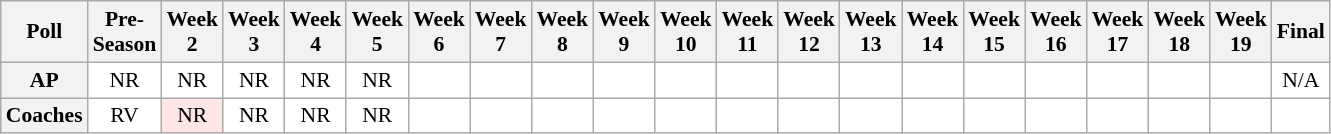<table class="wikitable" style="white-space:nowrap;font-size:90%">
<tr>
<th>Poll</th>
<th>Pre-<br>Season</th>
<th>Week<br>2</th>
<th>Week<br>3</th>
<th>Week<br>4</th>
<th>Week<br>5</th>
<th>Week<br>6</th>
<th>Week<br>7</th>
<th>Week<br>8</th>
<th>Week<br>9</th>
<th>Week<br>10</th>
<th>Week<br>11</th>
<th>Week<br>12</th>
<th>Week<br>13</th>
<th>Week<br>14</th>
<th>Week<br>15</th>
<th>Week<br>16</th>
<th>Week<br>17</th>
<th>Week<br>18</th>
<th>Week<br>19</th>
<th>Final</th>
</tr>
<tr style="text-align:center;">
<th>AP</th>
<td style="background:#FFF;">NR</td>
<td style="background:#FFF;">NR</td>
<td style="background:#FFF;">NR</td>
<td style="background:#FFF;">NR</td>
<td style="background:#FFF;">NR</td>
<td style="background:#FFF;"></td>
<td style="background:#FFF;"></td>
<td style="background:#FFF;"></td>
<td style="background:#FFF;"></td>
<td style="background:#FFF;"></td>
<td style="background:#FFF;"></td>
<td style="background:#FFF;"></td>
<td style="background:#FFF;"></td>
<td style="background:#FFF;"></td>
<td style="background:#FFF;"></td>
<td style="background:#FFF;"></td>
<td style="background:#FFF;"></td>
<td style="background:#FFF;"></td>
<td style="background:#FFF;"></td>
<td style="background:#FFF;">N/A</td>
</tr>
<tr style="text-align:center;">
<th>Coaches</th>
<td style="background:#FFF;">RV</td>
<td style="background:#FFE6E6;">NR</td>
<td style="background:#FFF;">NR</td>
<td style="background:#FFF;">NR</td>
<td style="background:#FFF;">NR</td>
<td style="background:#FFF;"></td>
<td style="background:#FFF;"></td>
<td style="background:#FFF;"></td>
<td style="background:#FFF;"></td>
<td style="background:#FFF;"></td>
<td style="background:#FFF;"></td>
<td style="background:#FFF;"></td>
<td style="background:#FFF;"></td>
<td style="background:#FFF;"></td>
<td style="background:#FFF;"></td>
<td style="background:#FFF;"></td>
<td style="background:#FFF;"></td>
<td style="background:#FFF;"></td>
<td style="background:#FFF;"></td>
<td style="background:#FFF;"></td>
</tr>
</table>
